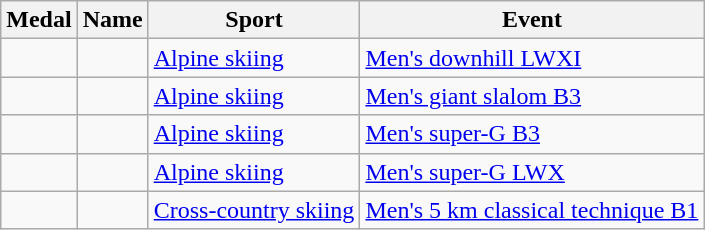<table class="wikitable sortable">
<tr>
<th>Medal</th>
<th>Name</th>
<th>Sport</th>
<th>Event</th>
</tr>
<tr>
<td></td>
<td></td>
<td><a href='#'>Alpine skiing</a></td>
<td><a href='#'>Men's downhill LWXI</a></td>
</tr>
<tr>
<td></td>
<td></td>
<td><a href='#'>Alpine skiing</a></td>
<td><a href='#'>Men's giant slalom B3</a></td>
</tr>
<tr>
<td></td>
<td></td>
<td><a href='#'>Alpine skiing</a></td>
<td><a href='#'>Men's super-G B3</a></td>
</tr>
<tr>
<td></td>
<td></td>
<td><a href='#'>Alpine skiing</a></td>
<td><a href='#'>Men's super-G LWX</a></td>
</tr>
<tr>
<td></td>
<td></td>
<td><a href='#'>Cross-country skiing</a></td>
<td><a href='#'>Men's 5 km classical technique B1</a></td>
</tr>
</table>
